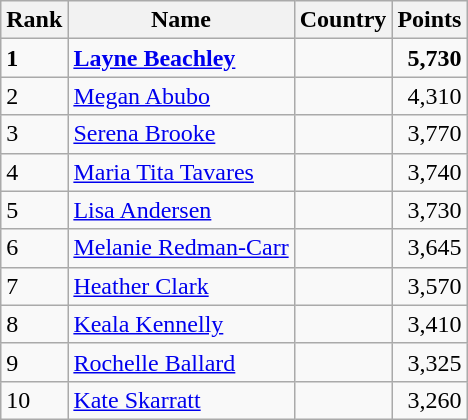<table class="wikitable">
<tr>
<th>Rank</th>
<th>Name</th>
<th>Country</th>
<th>Points</th>
</tr>
<tr>
<td><strong>1</strong></td>
<td><strong><a href='#'>Layne Beachley</a></strong></td>
<td><strong></strong></td>
<td align=right><strong>5,730</strong></td>
</tr>
<tr>
<td>2</td>
<td><a href='#'>Megan Abubo</a></td>
<td></td>
<td align=right>4,310</td>
</tr>
<tr>
<td>3</td>
<td><a href='#'>Serena Brooke</a></td>
<td></td>
<td align=right>3,770</td>
</tr>
<tr>
<td>4</td>
<td><a href='#'>Maria Tita Tavares</a></td>
<td></td>
<td align=right>3,740</td>
</tr>
<tr>
<td>5</td>
<td><a href='#'>Lisa Andersen</a></td>
<td></td>
<td align=right>3,730</td>
</tr>
<tr>
<td>6</td>
<td><a href='#'>Melanie Redman-Carr</a></td>
<td></td>
<td align=right>3,645</td>
</tr>
<tr>
<td>7</td>
<td><a href='#'>Heather Clark</a></td>
<td></td>
<td align=right>3,570</td>
</tr>
<tr>
<td>8</td>
<td><a href='#'>Keala Kennelly</a></td>
<td></td>
<td align=right>3,410</td>
</tr>
<tr>
<td>9</td>
<td><a href='#'>Rochelle Ballard</a></td>
<td></td>
<td align=right>3,325</td>
</tr>
<tr>
<td>10</td>
<td><a href='#'>Kate Skarratt</a></td>
<td></td>
<td align=right>3,260</td>
</tr>
</table>
